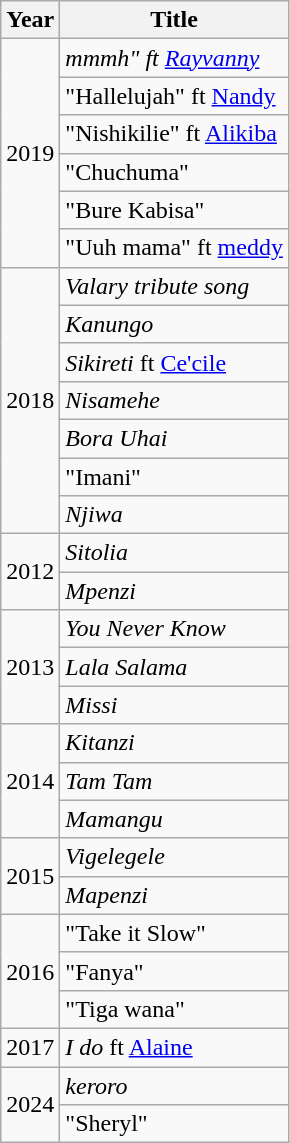<table class="wikitable sortable">
<tr>
<th>Year</th>
<th>Title</th>
</tr>
<tr>
<td rowspan="6">2019</td>
<td scope="row" !><em>mmmh" ft <a href='#'>Rayvanny</a> </em></td>
</tr>
<tr>
<td scope="row">"Hallelujah" ft <a href='#'>Nandy</a></td>
</tr>
<tr>
<td scope="row" !>"Nishikilie" ft <a href='#'>Alikiba</a></td>
</tr>
<tr>
<td scope="row" !>"Chuchuma"</td>
</tr>
<tr>
<td scope="row" !>"Bure Kabisa"</td>
</tr>
<tr>
<td scope="row" !>"Uuh mama" ft <a href='#'>meddy</a></td>
</tr>
<tr>
<td rowspan="7">2018</td>
<td scope="row" !><em>Valary tribute song</em></td>
</tr>
<tr>
<td scope="row" !><em>Kanungo</em></td>
</tr>
<tr>
<td scope="row" !><em>Sikireti</em> ft <a href='#'>Ce'cile</a></td>
</tr>
<tr>
<td scope="row" !><em>Nisamehe</em></td>
</tr>
<tr>
<td scope="row" !><em>Bora Uhai</em></td>
</tr>
<tr>
<td scope="row">"Imani"</td>
</tr>
<tr>
<td scope="row" !><em>Njiwa</em></td>
</tr>
<tr>
<td rowspan="2">2012</td>
<td scope="row"><em>Sitolia</em></td>
</tr>
<tr>
<td scope="row"><em>Mpenzi</em></td>
</tr>
<tr>
<td rowspan="3">2013</td>
<td scope="row"><em>You Never Know</em></td>
</tr>
<tr>
<td scope="row"><em>Lala Salama</em></td>
</tr>
<tr>
<td scope="row"><em>Missi</em></td>
</tr>
<tr>
<td rowspan="3">2014</td>
<td scope="row"><em>Kitanzi</em></td>
</tr>
<tr>
<td scope="row"><em>Tam Tam</em></td>
</tr>
<tr>
<td scope="row"><em>Mamangu</em></td>
</tr>
<tr>
<td rowspan="2">2015</td>
<td scope="row"><em>Vigelegele</em></td>
</tr>
<tr>
<td scope="row"><em>Mapenzi</em></td>
</tr>
<tr>
<td rowspan="3">2016</td>
<td scope="row">"Take it Slow"</td>
</tr>
<tr>
<td scope="row">"Fanya"</td>
</tr>
<tr>
<td scope="row">"Tiga wana"</td>
</tr>
<tr>
<td>2017</td>
<td scope=row><em>I do</em> ft <a href='#'>Alaine</a></td>
</tr>
<tr>
<td rowspan="2">2024</td>
<td scope=row><em>keroro</em></td>
</tr>
<tr>
<td scope="row">"Sheryl"</td>
</tr>
</table>
